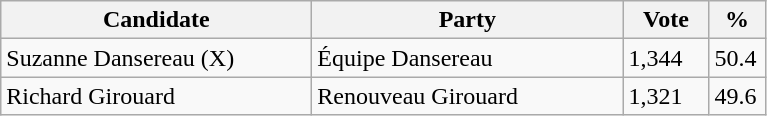<table class="wikitable">
<tr>
<th bgcolor="#DDDDFF" width="200px">Candidate</th>
<th bgcolor="#DDDDFF" width="200px">Party</th>
<th bgcolor="#DDDDFF" width="50px">Vote</th>
<th bgcolor="#DDDDFF" width="30px">%</th>
</tr>
<tr>
<td>Suzanne Dansereau (X)</td>
<td>Équipe Dansereau</td>
<td>1,344</td>
<td>50.4</td>
</tr>
<tr>
<td>Richard Girouard</td>
<td>Renouveau Girouard</td>
<td>1,321</td>
<td>49.6</td>
</tr>
</table>
